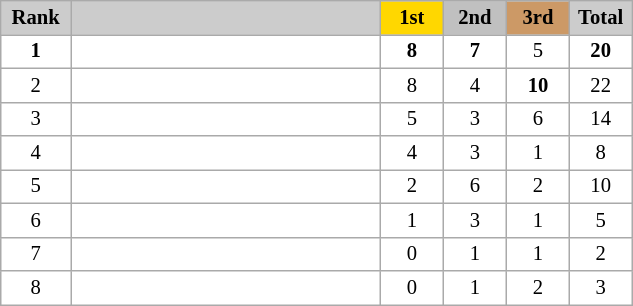<table class="wikitable plainrowheaders" style="background:#fff; font-size:86%; line-height:16px; border:grey solid 1px; border-collapse:collapse;">
<tr style="background:#ccc; text-align:center;">
<th style="background:#ccc;" width="40">Rank</th>
<th style="background:#ccc;" width="200"></th>
<th style="background:gold; width:10%">1st</th>
<th style="background:silver; width:10%">2nd</th>
<th style="background:#cc9966; width:10%">3rd</th>
<th style="background:#ccc;" width="35">Total</th>
</tr>
<tr style="text-align:center">
<td><strong>1</strong></td>
<td style="text-align:left"></td>
<td><strong>8</strong></td>
<td><strong>7</strong></td>
<td>5</td>
<td><strong>20</strong></td>
</tr>
<tr style="text-align:center">
<td>2</td>
<td style="text-align:left"></td>
<td>8</td>
<td>4</td>
<td><strong>10</strong></td>
<td>22</td>
</tr>
<tr style="text-align:center">
<td>3</td>
<td style="text-align:left"></td>
<td>5</td>
<td>3</td>
<td>6</td>
<td>14</td>
</tr>
<tr style="text-align:center">
<td>4</td>
<td style="text-align:left"></td>
<td>4</td>
<td>3</td>
<td>1</td>
<td>8</td>
</tr>
<tr style="text-align:center">
<td>5</td>
<td style="text-align:left"></td>
<td>2</td>
<td>6</td>
<td>2</td>
<td>10</td>
</tr>
<tr style="text-align:center">
<td>6</td>
<td style="text-align:left"></td>
<td>1</td>
<td>3</td>
<td>1</td>
<td>5</td>
</tr>
<tr style="text-align:center">
<td>7</td>
<td style="text-align:left"></td>
<td>0</td>
<td>1</td>
<td>1</td>
<td>2</td>
</tr>
<tr style="text-align:center">
<td>8</td>
<td style="text-align:left"></td>
<td>0</td>
<td>1</td>
<td>2</td>
<td>3</td>
</tr>
</table>
